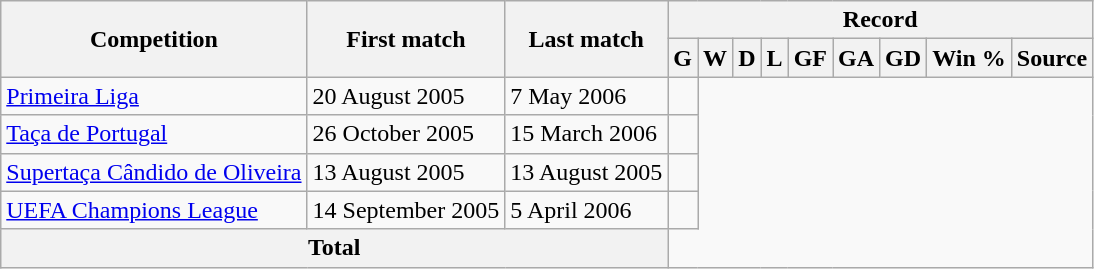<table class="wikitable" style="text-align: center">
<tr>
<th rowspan="2">Competition</th>
<th rowspan="2">First match</th>
<th rowspan="2">Last match</th>
<th colspan="9">Record</th>
</tr>
<tr>
<th>G</th>
<th>W</th>
<th>D</th>
<th>L</th>
<th>GF</th>
<th>GA</th>
<th>GD</th>
<th>Win %</th>
<th>Source</th>
</tr>
<tr>
<td align=left><a href='#'>Primeira Liga</a></td>
<td align=left>20 August 2005</td>
<td align=left>7 May 2006<br></td>
<td align=left></td>
</tr>
<tr>
<td align=left><a href='#'>Taça de Portugal</a></td>
<td align=left>26 October 2005</td>
<td align=left>15 March 2006<br></td>
<td align=left></td>
</tr>
<tr>
<td align=left><a href='#'>Supertaça Cândido de Oliveira</a></td>
<td align=left>13 August 2005</td>
<td align=left>13 August 2005<br></td>
<td align=left></td>
</tr>
<tr>
<td align=left><a href='#'>UEFA Champions League</a></td>
<td align=left>14 September 2005</td>
<td align=left>5 April 2006<br></td>
<td align=left></td>
</tr>
<tr>
<th colspan="3">Total<br></th>
</tr>
</table>
